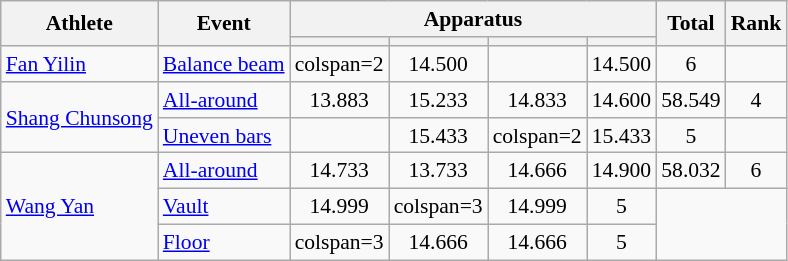<table class="wikitable" style="font-size:90%">
<tr>
<th rowspan=2>Athlete</th>
<th rowspan=2>Event</th>
<th colspan=4>Apparatus</th>
<th rowspan=2>Total</th>
<th rowspan=2>Rank</th>
</tr>
<tr style="font-size:95%">
<th></th>
<th></th>
<th></th>
<th></th>
</tr>
<tr align=center>
<td align=left><a href='#'>Fan Yilin</a></td>
<td align=left><a href='#'>Balance beam</a></td>
<td>colspan=2 </td>
<td>14.500</td>
<td></td>
<td>14.500</td>
<td>6</td>
</tr>
<tr align=center>
<td align=left  rowspan=2><a href='#'>Shang Chunsong</a></td>
<td align=left><a href='#'>All-around</a></td>
<td>13.883</td>
<td>15.233</td>
<td>14.833</td>
<td>14.600</td>
<td>58.549</td>
<td>4</td>
</tr>
<tr align=center>
<td align=left><a href='#'>Uneven bars</a></td>
<td></td>
<td>15.433</td>
<td>colspan=2 </td>
<td>15.433</td>
<td>5</td>
</tr>
<tr align=center>
<td align=left  rowspan=3><a href='#'>Wang Yan</a></td>
<td align=left><a href='#'>All-around</a></td>
<td>14.733</td>
<td>13.733</td>
<td>14.666</td>
<td>14.900</td>
<td>58.032</td>
<td>6</td>
</tr>
<tr align=center>
<td align=left><a href='#'>Vault</a></td>
<td>14.999</td>
<td>colspan=3 </td>
<td>14.999</td>
<td>5</td>
</tr>
<tr align=center>
<td align=left><a href='#'>Floor</a></td>
<td>colspan=3 </td>
<td>14.666</td>
<td>14.666</td>
<td>5</td>
</tr>
</table>
